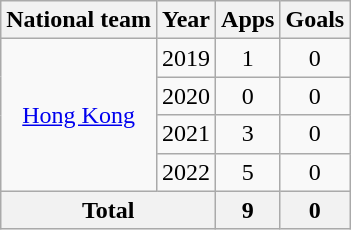<table class="wikitable" style="text-align:center">
<tr>
<th>National team</th>
<th>Year</th>
<th>Apps</th>
<th>Goals</th>
</tr>
<tr>
<td rowspan="4"><a href='#'>Hong Kong</a></td>
<td>2019</td>
<td>1</td>
<td>0</td>
</tr>
<tr>
<td>2020</td>
<td>0</td>
<td>0</td>
</tr>
<tr>
<td>2021</td>
<td>3</td>
<td>0</td>
</tr>
<tr>
<td>2022</td>
<td>5</td>
<td>0</td>
</tr>
<tr>
<th colspan=2>Total</th>
<th>9</th>
<th>0</th>
</tr>
</table>
